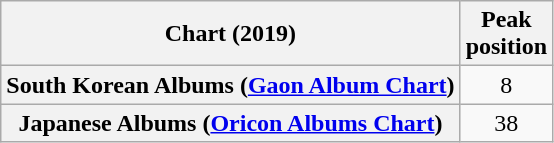<table class="wikitable plainrowheaders sortable" style="text-align:center;" border="1">
<tr>
<th scope="col">Chart (2019)</th>
<th scope="col">Peak<br>position</th>
</tr>
<tr>
<th scope="row">South Korean Albums (<a href='#'>Gaon Album Chart</a>)</th>
<td>8</td>
</tr>
<tr>
<th scope="row">Japanese Albums (<a href='#'>Oricon Albums Chart</a>)</th>
<td>38</td>
</tr>
</table>
